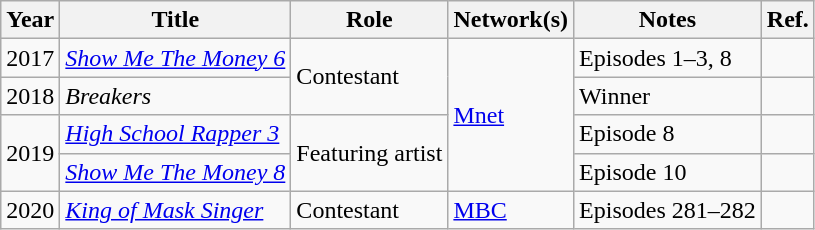<table class="wikitable plainrowheaders">
<tr>
<th>Year</th>
<th>Title</th>
<th>Role</th>
<th>Network(s)</th>
<th class="unsortable">Notes</th>
<th>Ref.</th>
</tr>
<tr>
<td>2017</td>
<td><em><a href='#'>Show Me The Money 6</a></em></td>
<td rowspan="2">Contestant</td>
<td rowspan="4"><a href='#'>Mnet</a></td>
<td>Episodes 1–3, 8</td>
<td></td>
</tr>
<tr>
<td>2018</td>
<td><em>Breakers</em></td>
<td>Winner</td>
<td></td>
</tr>
<tr>
<td rowspan="2">2019</td>
<td><em><a href='#'>High School Rapper 3</a></em></td>
<td rowspan="2">Featuring artist</td>
<td>Episode 8</td>
<td></td>
</tr>
<tr>
<td><em><a href='#'>Show Me The Money 8</a></em></td>
<td>Episode 10</td>
<td></td>
</tr>
<tr>
<td>2020</td>
<td><em><a href='#'>King of Mask Singer</a></em></td>
<td>Contestant</td>
<td><a href='#'>MBC</a></td>
<td>Episodes 281–282</td>
<td></td>
</tr>
</table>
